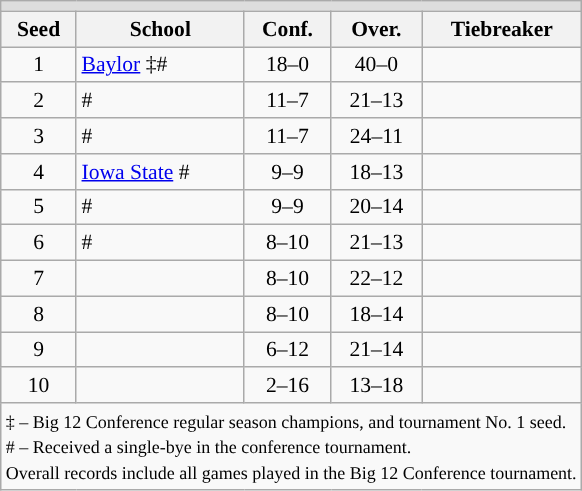<table class="wikitable" style="white-space:nowrap; font-size:90%;text-align:center">
<tr>
<td colspan="10" style="text-align:center; background:#DDDDDD; font:#000000"><strong></strong></td>
</tr>
<tr bgcolor="#efefef">
<th>Seed</th>
<th>School</th>
<th>Conf.</th>
<th>Over.</th>
<th>Tiebreaker</th>
</tr>
<tr>
<td>1</td>
<td align=left><a href='#'>Baylor</a> ‡#</td>
<td>18–0</td>
<td>40–0</td>
<td></td>
</tr>
<tr>
<td>2</td>
<td align=left> #</td>
<td>11–7</td>
<td>21–13</td>
<td></td>
</tr>
<tr>
<td>3</td>
<td align=left> #</td>
<td>11–7</td>
<td>24–11</td>
<td></td>
</tr>
<tr>
<td>4</td>
<td align=left><a href='#'>Iowa State</a> #</td>
<td>9–9</td>
<td>18–13</td>
<td></td>
</tr>
<tr>
<td>5</td>
<td align=left> #</td>
<td>9–9</td>
<td>20–14</td>
<td></td>
</tr>
<tr>
<td>6</td>
<td align=left> #</td>
<td>8–10</td>
<td>21–13</td>
<td></td>
</tr>
<tr>
<td>7</td>
<td align=left></td>
<td>8–10</td>
<td>22–12</td>
<td></td>
</tr>
<tr>
<td>8</td>
<td align=left></td>
<td>8–10</td>
<td>18–14</td>
<td></td>
</tr>
<tr>
<td>9</td>
<td align=left></td>
<td>6–12</td>
<td>21–14</td>
<td></td>
</tr>
<tr>
<td>10</td>
<td align=left></td>
<td>2–16</td>
<td>13–18</td>
<td></td>
</tr>
<tr>
<td colspan="10" style="text-align:left;"><small>‡ – Big 12 Conference regular season champions, and tournament No. 1 seed.<br># – Received a single-bye in the conference tournament.<br>Overall records include all games played in the Big 12 Conference tournament.</small></td>
</tr>
</table>
